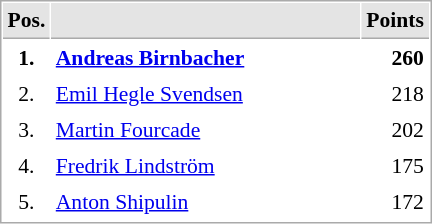<table cellspacing="1" cellpadding="3" style="border:1px solid #AAAAAA;font-size:90%">
<tr bgcolor="#E4E4E4">
<th style="border-bottom:1px solid #AAAAAA" width=10>Pos.</th>
<th style="border-bottom:1px solid #AAAAAA" width=200></th>
<th style="border-bottom:1px solid #AAAAAA" width=20>Points</th>
</tr>
<tr>
<td align="center"><strong>1.</strong></td>
<td> <strong><a href='#'>Andreas Birnbacher</a></strong></td>
<td align="right"><strong>260</strong></td>
</tr>
<tr>
<td align="center">2.</td>
<td> <a href='#'>Emil Hegle Svendsen</a></td>
<td align="right">218</td>
</tr>
<tr>
<td align="center">3.</td>
<td> <a href='#'>Martin Fourcade</a></td>
<td align="right">202</td>
</tr>
<tr>
<td align="center">4.</td>
<td> <a href='#'>Fredrik Lindström</a></td>
<td align="right">175</td>
</tr>
<tr>
<td align="center">5.</td>
<td> <a href='#'>Anton Shipulin</a></td>
<td align="right">172</td>
</tr>
<tr>
</tr>
</table>
